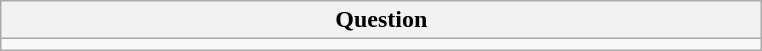<table class="wikitable">
<tr>
<th>Question</th>
</tr>
<tr>
<td style="width:500px;"></td>
</tr>
</table>
